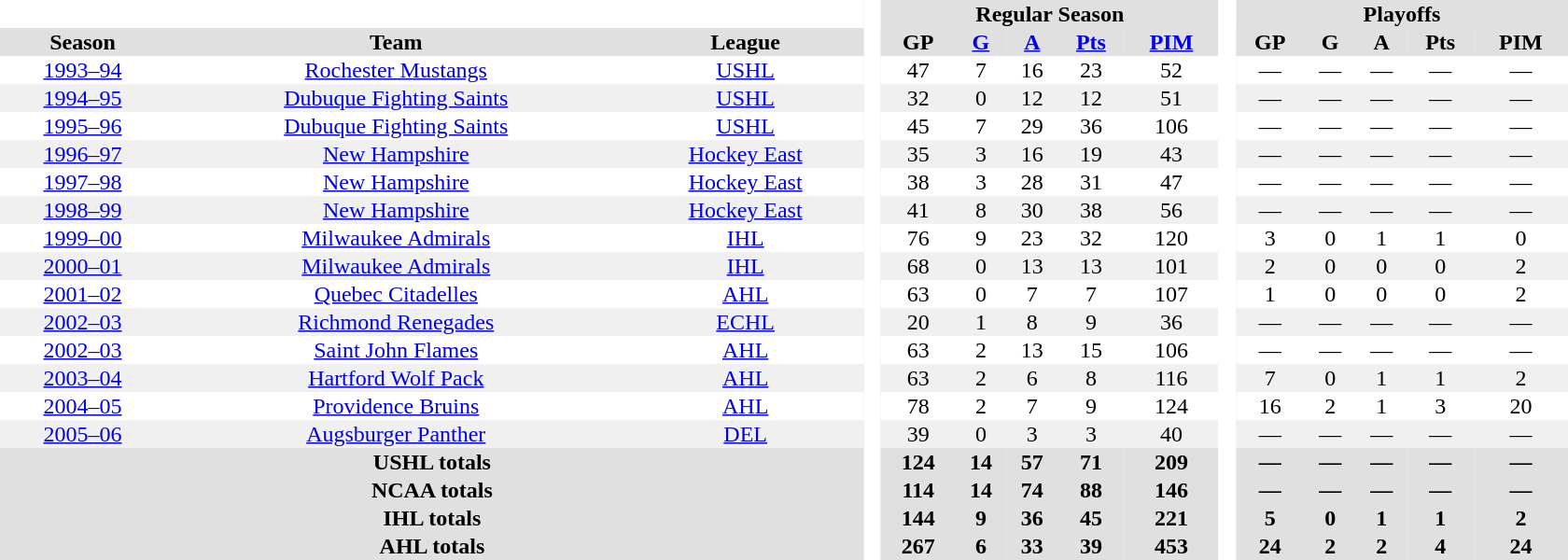<table border="0" cellpadding="1" cellspacing="0" style="text-align:center; width:70em">
<tr bgcolor="#e0e0e0">
<th colspan="3"  bgcolor="#ffffff"> </th>
<th rowspan="99" bgcolor="#ffffff"> </th>
<th colspan="5">Regular Season</th>
<th rowspan="99" bgcolor="#ffffff"> </th>
<th colspan="5">Playoffs</th>
</tr>
<tr bgcolor="#e0e0e0">
<th>Season</th>
<th>Team</th>
<th>League</th>
<th>GP</th>
<th><a href='#'>G</a></th>
<th><a href='#'>A</a></th>
<th><a href='#'>Pts</a></th>
<th><a href='#'>PIM</a></th>
<th>GP</th>
<th>G</th>
<th>A</th>
<th>Pts</th>
<th>PIM</th>
</tr>
<tr>
<td><a href='#'>1993–94</a></td>
<td><a href='#'>Rochester Mustangs</a></td>
<td><a href='#'>USHL</a></td>
<td>47</td>
<td>7</td>
<td>16</td>
<td>23</td>
<td>52</td>
<td>—</td>
<td>—</td>
<td>—</td>
<td>—</td>
<td>—</td>
</tr>
<tr bgcolor="f0f0f0">
<td><a href='#'>1994–95</a></td>
<td><a href='#'>Dubuque Fighting Saints</a></td>
<td><a href='#'>USHL</a></td>
<td>32</td>
<td>0</td>
<td>12</td>
<td>12</td>
<td>51</td>
<td>—</td>
<td>—</td>
<td>—</td>
<td>—</td>
<td>—</td>
</tr>
<tr>
<td><a href='#'>1995–96</a></td>
<td><a href='#'>Dubuque Fighting Saints</a></td>
<td><a href='#'>USHL</a></td>
<td>45</td>
<td>7</td>
<td>29</td>
<td>36</td>
<td>106</td>
<td>—</td>
<td>—</td>
<td>—</td>
<td>—</td>
<td>—</td>
</tr>
<tr bgcolor="f0f0f0">
<td><a href='#'>1996–97</a></td>
<td><a href='#'>New Hampshire</a></td>
<td><a href='#'>Hockey East</a></td>
<td>35</td>
<td>3</td>
<td>16</td>
<td>19</td>
<td>43</td>
<td>—</td>
<td>—</td>
<td>—</td>
<td>—</td>
<td>—</td>
</tr>
<tr>
<td><a href='#'>1997–98</a></td>
<td><a href='#'>New Hampshire</a></td>
<td><a href='#'>Hockey East</a></td>
<td>38</td>
<td>3</td>
<td>28</td>
<td>31</td>
<td>47</td>
<td>—</td>
<td>—</td>
<td>—</td>
<td>—</td>
<td>—</td>
</tr>
<tr bgcolor="f0f0f0">
<td><a href='#'>1998–99</a></td>
<td><a href='#'>New Hampshire</a></td>
<td><a href='#'>Hockey East</a></td>
<td>41</td>
<td>8</td>
<td>30</td>
<td>38</td>
<td>56</td>
<td>—</td>
<td>—</td>
<td>—</td>
<td>—</td>
<td>—</td>
</tr>
<tr>
<td><a href='#'>1999–00</a></td>
<td><a href='#'>Milwaukee Admirals</a></td>
<td><a href='#'>IHL</a></td>
<td>76</td>
<td>9</td>
<td>23</td>
<td>32</td>
<td>120</td>
<td>3</td>
<td>0</td>
<td>1</td>
<td>1</td>
<td>0</td>
</tr>
<tr bgcolor="f0f0f0">
<td><a href='#'>2000–01</a></td>
<td><a href='#'>Milwaukee Admirals</a></td>
<td><a href='#'>IHL</a></td>
<td>68</td>
<td>0</td>
<td>13</td>
<td>13</td>
<td>101</td>
<td>2</td>
<td>0</td>
<td>0</td>
<td>0</td>
<td>2</td>
</tr>
<tr>
<td><a href='#'>2001–02</a></td>
<td><a href='#'>Quebec Citadelles</a></td>
<td><a href='#'>AHL</a></td>
<td>63</td>
<td>0</td>
<td>7</td>
<td>7</td>
<td>107</td>
<td>1</td>
<td>0</td>
<td>0</td>
<td>0</td>
<td>2</td>
</tr>
<tr bgcolor="f0f0f0">
<td><a href='#'>2002–03</a></td>
<td><a href='#'>Richmond Renegades</a></td>
<td><a href='#'>ECHL</a></td>
<td>20</td>
<td>1</td>
<td>8</td>
<td>9</td>
<td>36</td>
<td>—</td>
<td>—</td>
<td>—</td>
<td>—</td>
<td>—</td>
</tr>
<tr>
<td><a href='#'>2002–03</a></td>
<td><a href='#'>Saint John Flames</a></td>
<td><a href='#'>AHL</a></td>
<td>63</td>
<td>2</td>
<td>13</td>
<td>15</td>
<td>106</td>
<td>—</td>
<td>—</td>
<td>—</td>
<td>—</td>
<td>—</td>
</tr>
<tr bgcolor="f0f0f0">
<td><a href='#'>2003–04</a></td>
<td><a href='#'>Hartford Wolf Pack</a></td>
<td><a href='#'>AHL</a></td>
<td>63</td>
<td>2</td>
<td>6</td>
<td>8</td>
<td>116</td>
<td>7</td>
<td>0</td>
<td>1</td>
<td>1</td>
<td>2</td>
</tr>
<tr>
<td><a href='#'>2004–05</a></td>
<td><a href='#'>Providence Bruins</a></td>
<td><a href='#'>AHL</a></td>
<td>78</td>
<td>2</td>
<td>7</td>
<td>9</td>
<td>124</td>
<td>16</td>
<td>2</td>
<td>1</td>
<td>3</td>
<td>20</td>
</tr>
<tr bgcolor="f0f0f0">
<td><a href='#'>2005–06</a></td>
<td><a href='#'>Augsburger Panther</a></td>
<td><a href='#'>DEL</a></td>
<td>39</td>
<td>0</td>
<td>3</td>
<td>3</td>
<td>40</td>
<td>—</td>
<td>—</td>
<td>—</td>
<td>—</td>
<td>—</td>
</tr>
<tr bgcolor="#e0e0e0">
<th colspan="3">USHL totals</th>
<th>124</th>
<th>14</th>
<th>57</th>
<th>71</th>
<th>209</th>
<th>—</th>
<th>—</th>
<th>—</th>
<th>—</th>
<th>—</th>
</tr>
<tr bgcolor="#e0e0e0">
<th colspan="3">NCAA totals</th>
<th>114</th>
<th>14</th>
<th>74</th>
<th>88</th>
<th>146</th>
<th>—</th>
<th>—</th>
<th>—</th>
<th>—</th>
<th>—</th>
</tr>
<tr bgcolor="#e0e0e0">
<th colspan="3">IHL totals</th>
<th>144</th>
<th>9</th>
<th>36</th>
<th>45</th>
<th>221</th>
<th>5</th>
<th>0</th>
<th>1</th>
<th>1</th>
<th>2</th>
</tr>
<tr bgcolor="#e0e0e0">
<th colspan="3">AHL totals</th>
<th>267</th>
<th>6</th>
<th>33</th>
<th>39</th>
<th>453</th>
<th>24</th>
<th>2</th>
<th>2</th>
<th>4</th>
<th>24</th>
</tr>
</table>
